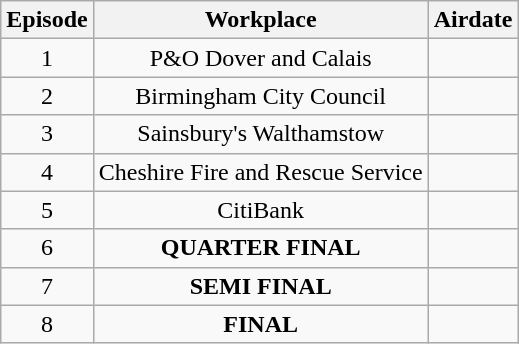<table class="wikitable" style="text-align:center;">
<tr>
<th>Episode</th>
<th>Workplace</th>
<th>Airdate</th>
</tr>
<tr>
<td>1</td>
<td>P&O Dover and Calais</td>
<td></td>
</tr>
<tr>
<td>2</td>
<td>Birmingham City Council</td>
<td></td>
</tr>
<tr>
<td>3</td>
<td>Sainsbury's Walthamstow</td>
<td></td>
</tr>
<tr>
<td>4</td>
<td>Cheshire Fire and Rescue Service</td>
<td></td>
</tr>
<tr>
<td>5</td>
<td>CitiBank </td>
<td></td>
</tr>
<tr>
<td>6</td>
<td><strong>QUARTER FINAL</strong></td>
<td></td>
</tr>
<tr>
<td>7</td>
<td><strong>SEMI FINAL</strong></td>
<td></td>
</tr>
<tr>
<td>8</td>
<td><strong>FINAL</strong></td>
<td></td>
</tr>
</table>
